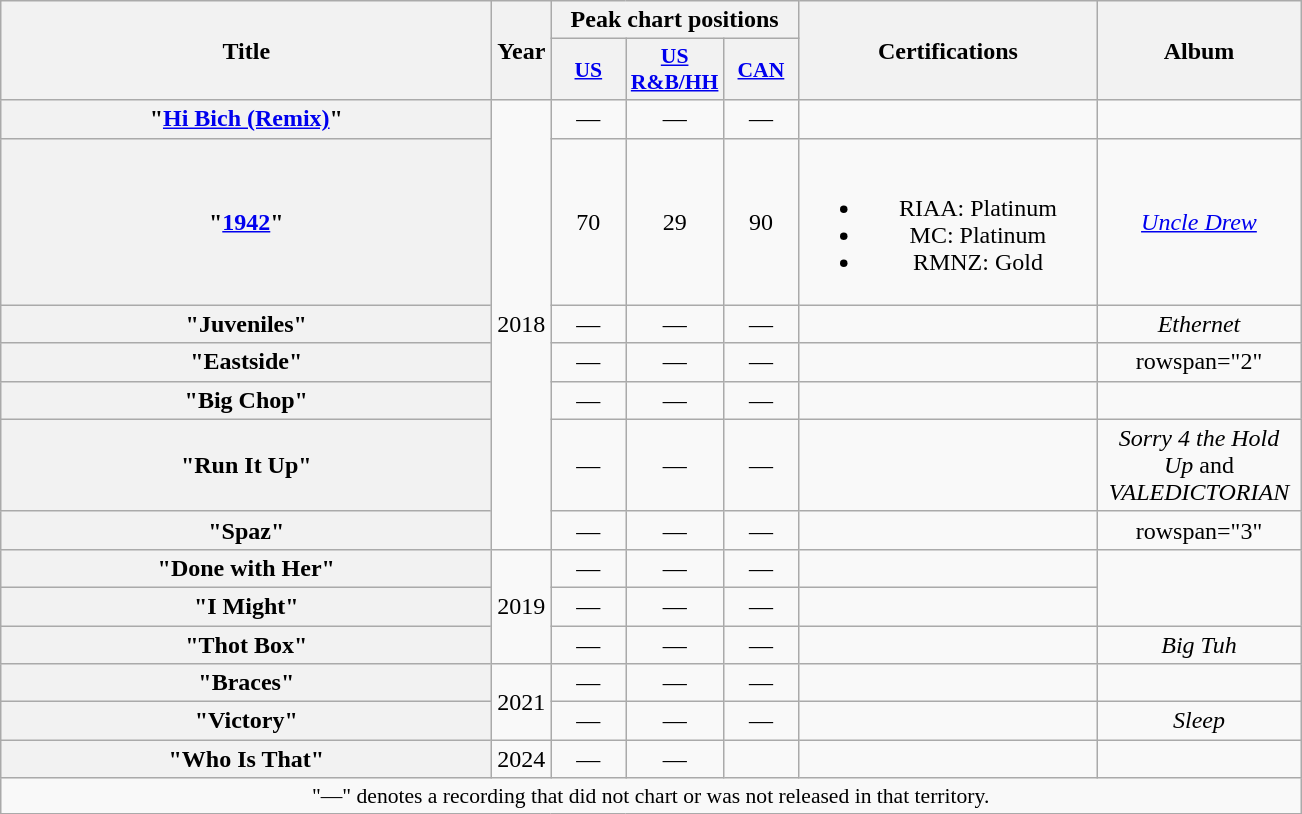<table class="wikitable plainrowheaders" style="text-align:center;">
<tr>
<th scope="col" rowspan="2" style="width:20em;">Title</th>
<th scope="col" rowspan="2" style="width:1em;">Year</th>
<th scope="col" colspan="3">Peak chart positions</th>
<th scope="col" rowspan="2" style="width:12em;">Certifications</th>
<th scope="col" rowspan="2" style="width:8em;">Album</th>
</tr>
<tr>
<th scope="col" style="width:3em;font-size:90%;"><a href='#'>US</a><br></th>
<th scope="col" style="width:3em;font-size:90%;"><a href='#'>US<br>R&B/HH</a><br></th>
<th scope="col" style="width:3em;font-size:90%;"><a href='#'>CAN</a><br></th>
</tr>
<tr>
<th scope="row">"<a href='#'>Hi Bich (Remix)</a>"<br></th>
<td rowspan="7">2018</td>
<td>—</td>
<td>—</td>
<td>—</td>
<td></td>
<td></td>
</tr>
<tr>
<th scope="row">"<a href='#'>1942</a>"<br></th>
<td>70</td>
<td>29</td>
<td>90</td>
<td><br><ul><li>RIAA: Platinum</li><li>MC: Platinum</li><li>RMNZ: Gold</li></ul></td>
<td><em><a href='#'>Uncle Drew</a></em></td>
</tr>
<tr>
<th scope="row">"Juveniles"<br></th>
<td>—</td>
<td>—</td>
<td>—</td>
<td></td>
<td><em>Ethernet</em></td>
</tr>
<tr>
<th scope="row">"Eastside"<br></th>
<td>—</td>
<td>—</td>
<td>—</td>
<td></td>
<td>rowspan="2" </td>
</tr>
<tr>
<th scope="row">"Big Chop"<br></th>
<td>—</td>
<td>—</td>
<td>—</td>
<td></td>
</tr>
<tr>
<th scope="row">"Run It Up"<br></th>
<td>—</td>
<td>—</td>
<td>—</td>
<td></td>
<td><em>Sorry 4 the Hold Up</em> and <em>VALEDICTORIAN</em></td>
</tr>
<tr>
<th scope="row">"Spaz"<br></th>
<td>—</td>
<td>—</td>
<td>—</td>
<td></td>
<td>rowspan="3" </td>
</tr>
<tr>
<th scope="row">"Done with Her"<br></th>
<td rowspan="3">2019</td>
<td>—</td>
<td>—</td>
<td>—</td>
<td></td>
</tr>
<tr>
<th scope="row">"I Might"<br></th>
<td>—</td>
<td>—</td>
<td>—</td>
<td></td>
</tr>
<tr>
<th scope="row">"Thot Box"<br></th>
<td>—</td>
<td>—</td>
<td>—</td>
<td></td>
<td><em>Big Tuh</em></td>
</tr>
<tr>
<th scope="row">"Braces"<br></th>
<td rowspan="2">2021</td>
<td>—</td>
<td>—</td>
<td>—</td>
<td></td>
<td></td>
</tr>
<tr>
<th scope="row">"Victory"<br></th>
<td>—</td>
<td>—</td>
<td>—</td>
<td></td>
<td><em>Sleep</em></td>
</tr>
<tr>
<th scope="row">"Who Is That"<br></th>
<td>2024</td>
<td>—</td>
<td>—</td>
<td></td>
<td></td>
<td></td>
</tr>
<tr>
<td colspan="8" style="font-size:90%">"—" denotes a recording that did not chart or was not released in that territory.</td>
</tr>
</table>
